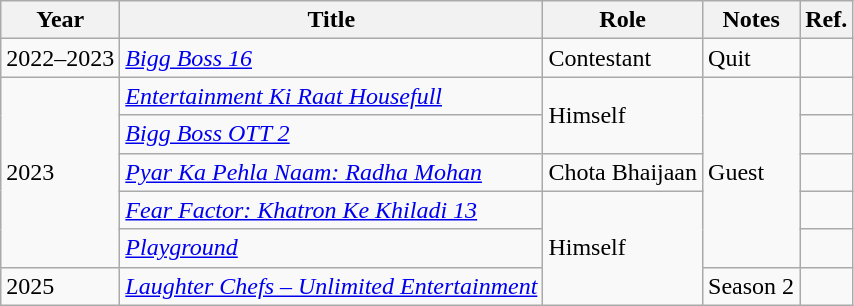<table class="wikitable sortable plainrowheaders">
<tr style="text-align:center;">
<th scope="col">Year</th>
<th scope="col">Title</th>
<th scope="col">Role</th>
<th>Notes</th>
<th>Ref.</th>
</tr>
<tr>
<td>2022–2023</td>
<td><em><a href='#'>Bigg Boss 16</a></em></td>
<td>Contestant</td>
<td>Quit</td>
<td></td>
</tr>
<tr>
<td rowspan="5">2023</td>
<td><em><a href='#'>Entertainment Ki Raat Housefull</a></em></td>
<td rowspan="2">Himself</td>
<td rowspan="5">Guest</td>
<td></td>
</tr>
<tr>
<td><em><a href='#'>Bigg Boss OTT 2</a></em></td>
<td></td>
</tr>
<tr>
<td><em><a href='#'>Pyar Ka Pehla Naam: Radha Mohan</a></em></td>
<td>Chota Bhaijaan</td>
<td></td>
</tr>
<tr>
<td><em><a href='#'>Fear Factor: Khatron Ke Khiladi 13</a></em></td>
<td rowspan="3">Himself</td>
<td></td>
</tr>
<tr>
<td><em><a href='#'>Playground</a></em></td>
<td></td>
</tr>
<tr>
<td>2025</td>
<td><em><a href='#'>Laughter Chefs – Unlimited Entertainment</a></em></td>
<td>Season 2</td>
<td></td>
</tr>
</table>
